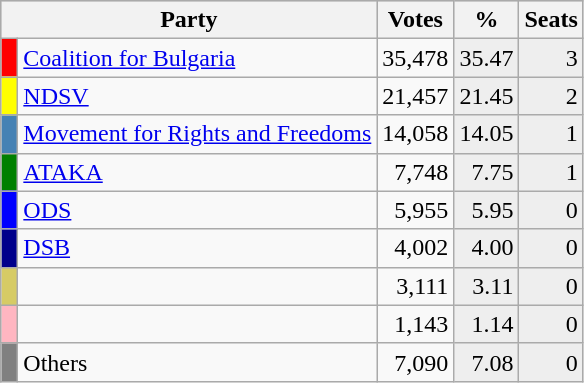<table class="wikitable" border="1">
<tr style="background-color:#C9C9C9">
<th align=left colspan=2 valign=top>Party</th>
<th align-right>Votes</th>
<th align=right>%</th>
<th align=right>Seats</th>
</tr>
<tr>
<td bgcolor="red"> </td>
<td align=left><a href='#'>Coalition for Bulgaria</a></td>
<td align=right>35,478</td>
<td align=right style="background-color:#EEEEEE">35.47</td>
<td align=right style="background-color:#EEEEEE">3</td>
</tr>
<tr>
<td bgcolor="yellow"> </td>
<td align=left><a href='#'>NDSV</a></td>
<td align=right>21,457</td>
<td align=right style="background-color:#EEEEEE">21.45</td>
<td align=right style="background-color:#EEEEEE">2</td>
</tr>
<tr>
<td bgcolor="#4682B4"> </td>
<td align=left><a href='#'>Movement for Rights and Freedoms</a></td>
<td align=right>14,058</td>
<td align=right style="background-color:#EEEEEE">14.05</td>
<td align=right style="background-color:#EEEEEE">1</td>
</tr>
<tr>
<td bgcolor= green> </td>
<td align=left><a href='#'>ATAKA</a></td>
<td align=right>7,748</td>
<td align=right style="background-color:#EEEEEE">7.75</td>
<td align=right style="background-color:#EEEEEE">1</td>
</tr>
<tr>
<td bgcolor="blue"> </td>
<td align=left><a href='#'>ODS</a></td>
<td align=right>5,955</td>
<td align=right style="background-color:#EEEEEE">5.95</td>
<td align=right style="background-color:#EEEEEE">0</td>
</tr>
<tr>
<td bgcolor="darkblue"> </td>
<td align=left><a href='#'> DSB</a></td>
<td align=right>4,002</td>
<td align=right style="background-color:#EEEEEE">4.00</td>
<td align=right style="background-color:#EEEEEE">0</td>
</tr>
<tr>
<td bgcolor="#d6cb65"> </td>
<td align=left></td>
<td align=right>3,111</td>
<td align=right style="background-color:#EEEEEE">3.11</td>
<td align=right style="background-color:#EEEEEE">0</td>
</tr>
<tr>
<td bgcolor="lightpink"> </td>
<td align=left></td>
<td align=right>1,143</td>
<td align=right style="background-color:#EEEEEE">1.14</td>
<td align=right style="background-color:#EEEEEE">0</td>
</tr>
<tr>
<td bgcolor="grey"> </td>
<td align=left>Others</td>
<td align=right>7,090</td>
<td align=right style="background-color:#EEEEEE">7.08</td>
<td align=right style="background-color:#EEEEEE">0</td>
</tr>
</table>
